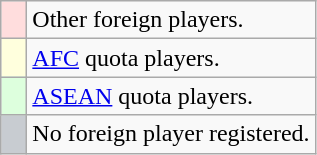<table class="wikitable">
<tr>
<td style="width:10px; background:#ffdddd;"></td>
<td>Other foreign players.</td>
</tr>
<tr>
<td style="width:10px; background:#ffffdd;"></td>
<td><a href='#'>AFC</a> quota players.</td>
</tr>
<tr>
<td style="width:10px; background:#ddffdd;"></td>
<td><a href='#'>ASEAN</a> quota players.</td>
</tr>
<tr>
<td style="width:10px; background:#c8ccd1;"></td>
<td>No foreign player registered.</td>
</tr>
</table>
